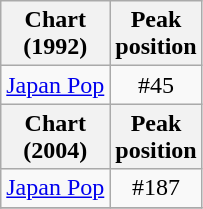<table class="wikitable sortable">
<tr>
<th scope="col">Chart <br> (1992)</th>
<th scope="col">Peak <br>  position</th>
</tr>
<tr>
<td><a href='#'>Japan Pop</a></td>
<td align="center">#45</td>
</tr>
<tr>
<th scope="col">Chart <br> (2004)</th>
<th scope="col">Peak <br> position</th>
</tr>
<tr>
<td><a href='#'>Japan Pop</a></td>
<td align="center">#187</td>
</tr>
<tr>
</tr>
</table>
